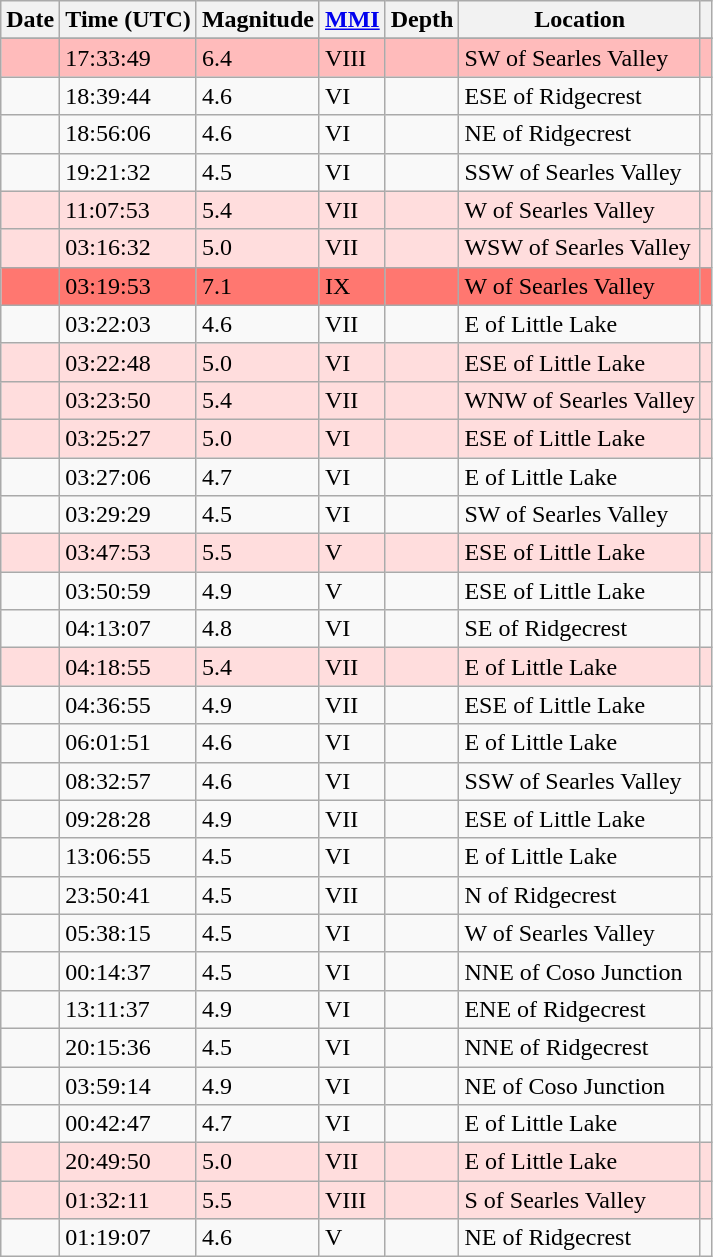<table class="wikitable sortable">
<tr>
<th scope="col">Date</th>
<th scope="col">Time (UTC)</th>
<th scope="col">Magnitude </th>
<th scope="col"><a href='#'>MMI</a></th>
<th scope="col">Depth</th>
<th scope="col" class="unsortable">Location</th>
<th scope="col" class="unsortable"></th>
</tr>
<tr>
</tr>
<tr bgcolor="ffbbbb">
<td></td>
<td>17:33:49</td>
<td>6.4</td>
<td> VIII</td>
<td></td>
<td> SW of Searles Valley</td>
<td></td>
</tr>
<tr>
<td></td>
<td>18:39:44</td>
<td>4.6</td>
<td> VI</td>
<td></td>
<td> ESE of Ridgecrest</td>
<td></td>
</tr>
<tr>
<td></td>
<td>18:56:06</td>
<td>4.6</td>
<td> VI</td>
<td></td>
<td> NE of Ridgecrest</td>
<td></td>
</tr>
<tr>
<td></td>
<td>19:21:32</td>
<td>4.5</td>
<td> VI</td>
<td></td>
<td> SSW of Searles Valley</td>
<td></td>
</tr>
<tr bgcolor="ffdddd">
<td></td>
<td>11:07:53</td>
<td>5.4</td>
<td> VII</td>
<td></td>
<td> W of Searles Valley</td>
<td></td>
</tr>
<tr bgcolor="ffdddd">
<td></td>
<td>03:16:32</td>
<td>5.0</td>
<td> VII</td>
<td></td>
<td> WSW of Searles Valley</td>
<td></td>
</tr>
<tr bgcolor="ff77777">
<td></td>
<td>03:19:53</td>
<td>7.1</td>
<td> IX</td>
<td></td>
<td> W of Searles Valley</td>
<td></td>
</tr>
<tr>
<td></td>
<td>03:22:03</td>
<td>4.6</td>
<td> VII</td>
<td></td>
<td> E of Little Lake</td>
<td></td>
</tr>
<tr bgcolor="ffdddd">
<td></td>
<td>03:22:48</td>
<td>5.0</td>
<td> VI</td>
<td></td>
<td> ESE of Little Lake</td>
<td></td>
</tr>
<tr bgcolor="ffdddd">
<td></td>
<td>03:23:50</td>
<td>5.4</td>
<td> VII</td>
<td></td>
<td> WNW of Searles Valley</td>
<td></td>
</tr>
<tr bgcolor="ffdddd">
<td></td>
<td>03:25:27</td>
<td>5.0</td>
<td> VI</td>
<td></td>
<td> ESE of Little Lake</td>
<td></td>
</tr>
<tr>
<td></td>
<td>03:27:06</td>
<td>4.7</td>
<td> VI</td>
<td></td>
<td> E of Little Lake</td>
<td></td>
</tr>
<tr>
<td></td>
<td>03:29:29</td>
<td>4.5</td>
<td> VI</td>
<td></td>
<td> SW of Searles Valley</td>
<td></td>
</tr>
<tr bgcolor="ffdddd">
<td></td>
<td>03:47:53</td>
<td>5.5</td>
<td> V</td>
<td></td>
<td> ESE of Little Lake</td>
<td></td>
</tr>
<tr>
<td></td>
<td>03:50:59</td>
<td>4.9</td>
<td> V</td>
<td></td>
<td> ESE of Little Lake</td>
<td></td>
</tr>
<tr>
<td></td>
<td>04:13:07</td>
<td>4.8</td>
<td> VI</td>
<td></td>
<td> SE of Ridgecrest</td>
<td></td>
</tr>
<tr bgcolor="ffdddd">
<td></td>
<td>04:18:55</td>
<td>5.4</td>
<td> VII</td>
<td></td>
<td> E of Little Lake</td>
<td></td>
</tr>
<tr>
<td></td>
<td>04:36:55</td>
<td>4.9</td>
<td> VII</td>
<td></td>
<td> ESE of Little Lake</td>
<td></td>
</tr>
<tr>
<td></td>
<td>06:01:51</td>
<td>4.6</td>
<td> VI</td>
<td></td>
<td> E of Little Lake</td>
<td></td>
</tr>
<tr>
<td></td>
<td>08:32:57</td>
<td>4.6</td>
<td> VI</td>
<td></td>
<td> SSW of Searles Valley</td>
<td></td>
</tr>
<tr>
<td></td>
<td>09:28:28</td>
<td>4.9</td>
<td> VII</td>
<td></td>
<td> ESE of Little Lake</td>
<td></td>
</tr>
<tr>
<td></td>
<td>13:06:55</td>
<td>4.5</td>
<td> VI</td>
<td></td>
<td> E of Little Lake</td>
<td></td>
</tr>
<tr>
<td></td>
<td>23:50:41</td>
<td>4.5</td>
<td> VII</td>
<td></td>
<td> N of Ridgecrest</td>
<td></td>
</tr>
<tr>
<td></td>
<td>05:38:15</td>
<td>4.5</td>
<td> VI</td>
<td></td>
<td> W of Searles Valley</td>
<td></td>
</tr>
<tr>
<td></td>
<td>00:14:37</td>
<td>4.5</td>
<td> VI</td>
<td></td>
<td> NNE of Coso Junction</td>
<td></td>
</tr>
<tr>
<td></td>
<td>13:11:37</td>
<td>4.9</td>
<td> VI</td>
<td></td>
<td> ENE of Ridgecrest</td>
<td></td>
</tr>
<tr>
<td></td>
<td>20:15:36</td>
<td>4.5</td>
<td> VI</td>
<td></td>
<td> NNE of Ridgecrest</td>
<td></td>
</tr>
<tr>
<td></td>
<td>03:59:14</td>
<td>4.9</td>
<td> VI</td>
<td></td>
<td> NE of Coso Junction</td>
<td></td>
</tr>
<tr>
<td></td>
<td>00:42:47</td>
<td>4.7</td>
<td> VI</td>
<td></td>
<td> E of Little Lake</td>
<td></td>
</tr>
<tr bgcolor="ffdddd">
<td></td>
<td>20:49:50</td>
<td>5.0</td>
<td> VII</td>
<td></td>
<td> E of Little Lake</td>
<td></td>
</tr>
<tr bgcolor="ffdddd">
<td></td>
<td>01:32:11</td>
<td>5.5</td>
<td> VIII</td>
<td></td>
<td> S of Searles Valley</td>
<td></td>
</tr>
<tr>
<td></td>
<td>01:19:07</td>
<td>4.6</td>
<td> V</td>
<td></td>
<td> NE of Ridgecrest</td>
<td></td>
</tr>
</table>
